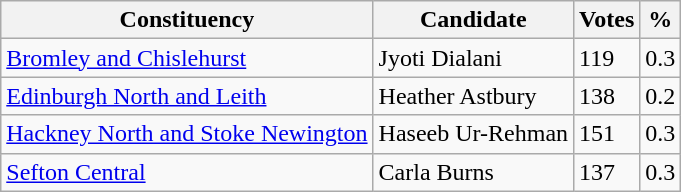<table class="wikitable sortable">
<tr>
<th>Constituency</th>
<th>Candidate</th>
<th>Votes</th>
<th>%</th>
</tr>
<tr>
<td><a href='#'>Bromley and Chislehurst</a></td>
<td>Jyoti Dialani</td>
<td>119</td>
<td>0.3</td>
</tr>
<tr>
<td><a href='#'>Edinburgh North and Leith</a></td>
<td>Heather Astbury</td>
<td>138</td>
<td>0.2</td>
</tr>
<tr>
<td><a href='#'>Hackney North and Stoke Newington</a></td>
<td>Haseeb Ur-Rehman</td>
<td>151</td>
<td>0.3</td>
</tr>
<tr>
<td><a href='#'>Sefton Central</a></td>
<td>Carla Burns</td>
<td>137</td>
<td>0.3</td>
</tr>
</table>
